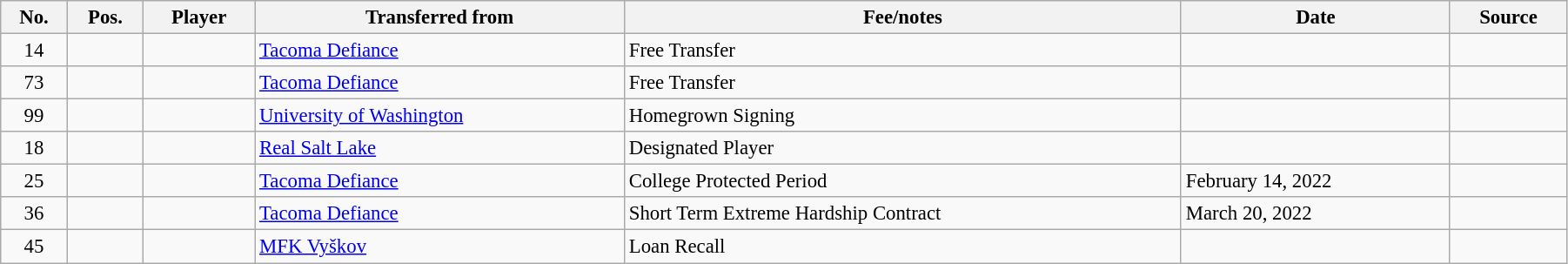<table class="wikitable sortable" style="width:95%; text-align:center; font-size:95%; text-align:left;">
<tr>
<th>No.</th>
<th><strong>Pos.</strong></th>
<th><strong>Player</strong></th>
<th><strong>Transferred from</strong></th>
<th><strong>Fee/notes</strong></th>
<th><strong>Date</strong></th>
<th>Source</th>
</tr>
<tr>
<td align=center>14</td>
<td align=center></td>
<td></td>
<td> <a href='#'>Tacoma Defiance</a></td>
<td>Free Transfer</td>
<td></td>
<td></td>
</tr>
<tr>
<td align=center>73</td>
<td align=center></td>
<td></td>
<td> <a href='#'>Tacoma Defiance</a></td>
<td>Free Transfer</td>
<td></td>
<td></td>
</tr>
<tr>
<td align=center>99</td>
<td align=center></td>
<td></td>
<td> <a href='#'>University of Washington</a></td>
<td>Homegrown Signing</td>
<td></td>
<td></td>
</tr>
<tr>
<td align=center>18</td>
<td align=center></td>
<td></td>
<td> <a href='#'>Real Salt Lake</a></td>
<td>Designated Player</td>
<td></td>
<td></td>
</tr>
<tr>
<td align=center>25</td>
<td align=center></td>
<td></td>
<td> <a href='#'>Tacoma Defiance</a></td>
<td>College Protected Period</td>
<td>February 14, 2022</td>
<td></td>
</tr>
<tr>
<td align=center>36</td>
<td align=center></td>
<td></td>
<td> <a href='#'>Tacoma Defiance</a></td>
<td>Short Term Extreme Hardship Contract</td>
<td>March 20, 2022</td>
<td></td>
</tr>
<tr>
<td align=center>45</td>
<td align=center></td>
<td></td>
<td> <a href='#'>MFK Vyškov</a></td>
<td>Loan Recall</td>
<td></td>
<td></td>
</tr>
</table>
